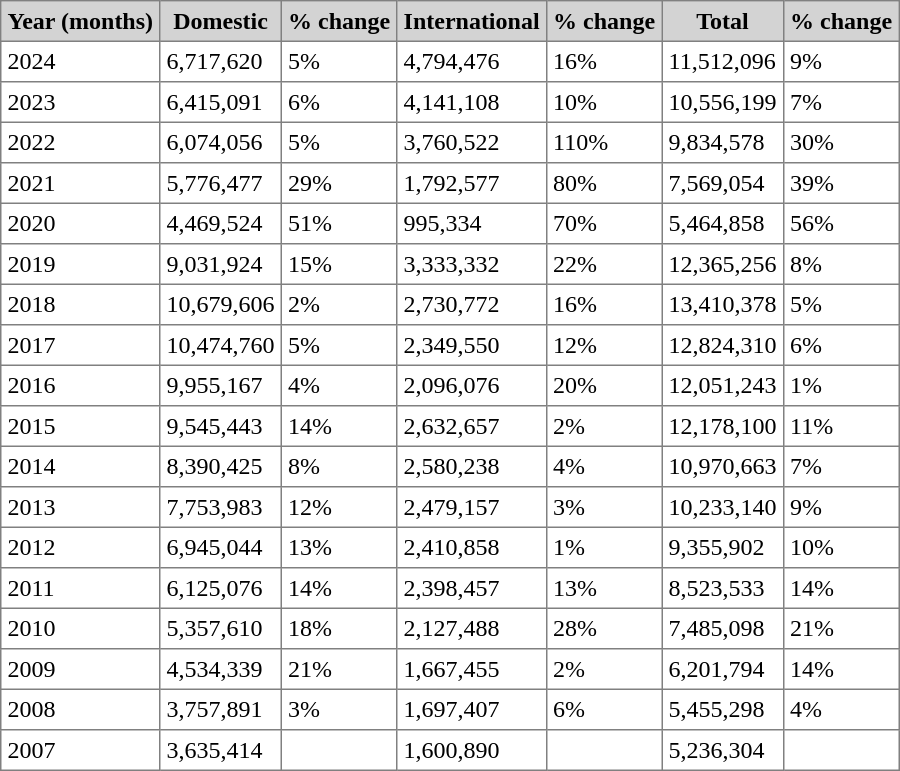<table class="toccolours" border="1" cellpadding="4" style="border-collapse:collapse">
<tr style="background:lightgrey;">
<th>Year (months)</th>
<th>Domestic</th>
<th>% change</th>
<th>International</th>
<th>% change</th>
<th>Total</th>
<th>% change</th>
</tr>
<tr>
<td>2024</td>
<td>6,717,620</td>
<td> 5%</td>
<td>4,794,476</td>
<td> 16%</td>
<td>11,512,096</td>
<td> 9%</td>
</tr>
<tr>
<td>2023</td>
<td>6,415,091</td>
<td> 6%</td>
<td>4,141,108</td>
<td> 10%</td>
<td>10,556,199</td>
<td> 7%</td>
</tr>
<tr>
<td>2022</td>
<td>6,074,056</td>
<td> 5%</td>
<td>3,760,522</td>
<td> 110%</td>
<td>9,834,578</td>
<td> 30%</td>
</tr>
<tr>
<td>2021</td>
<td>5,776,477</td>
<td> 29%</td>
<td>1,792,577</td>
<td> 80%</td>
<td>7,569,054</td>
<td> 39%</td>
</tr>
<tr>
<td>2020</td>
<td>4,469,524</td>
<td> 51%</td>
<td>995,334</td>
<td> 70%</td>
<td>5,464,858</td>
<td> 56%</td>
</tr>
<tr>
<td>2019</td>
<td>9,031,924</td>
<td> 15%</td>
<td>3,333,332</td>
<td> 22%</td>
<td>12,365,256</td>
<td> 8%</td>
</tr>
<tr>
<td>2018</td>
<td>10,679,606</td>
<td> 2%</td>
<td>2,730,772</td>
<td> 16%</td>
<td>13,410,378</td>
<td> 5%</td>
</tr>
<tr>
<td>2017</td>
<td>10,474,760</td>
<td> 5%</td>
<td>2,349,550</td>
<td> 12%</td>
<td>12,824,310</td>
<td> 6%</td>
</tr>
<tr>
<td>2016</td>
<td>9,955,167</td>
<td> 4%</td>
<td>2,096,076</td>
<td> 20%</td>
<td>12,051,243</td>
<td> 1%</td>
</tr>
<tr>
<td>2015</td>
<td>9,545,443</td>
<td> 14%</td>
<td>2,632,657</td>
<td> 2%</td>
<td>12,178,100</td>
<td> 11%</td>
</tr>
<tr>
<td>2014</td>
<td>8,390,425</td>
<td> 8%</td>
<td>2,580,238</td>
<td> 4%</td>
<td>10,970,663</td>
<td> 7%</td>
</tr>
<tr>
<td>2013</td>
<td>7,753,983</td>
<td> 12%</td>
<td>2,479,157</td>
<td> 3%</td>
<td>10,233,140</td>
<td> 9%</td>
</tr>
<tr>
<td>2012</td>
<td>6,945,044</td>
<td> 13%</td>
<td>2,410,858</td>
<td> 1%</td>
<td>9,355,902</td>
<td> 10%</td>
</tr>
<tr>
<td>2011</td>
<td>6,125,076</td>
<td> 14%</td>
<td>2,398,457</td>
<td> 13%</td>
<td>8,523,533</td>
<td> 14%</td>
</tr>
<tr>
<td>2010</td>
<td>5,357,610</td>
<td> 18%</td>
<td>2,127,488</td>
<td> 28%</td>
<td>7,485,098</td>
<td> 21%</td>
</tr>
<tr>
<td>2009</td>
<td>4,534,339</td>
<td> 21%</td>
<td>1,667,455</td>
<td> 2%</td>
<td>6,201,794</td>
<td> 14%</td>
</tr>
<tr>
<td>2008</td>
<td>3,757,891</td>
<td> 3%</td>
<td>1,697,407</td>
<td> 6%</td>
<td>5,455,298</td>
<td> 4%</td>
</tr>
<tr>
<td>2007</td>
<td>3,635,414</td>
<td></td>
<td>1,600,890</td>
<td></td>
<td>5,236,304</td>
<td></td>
</tr>
</table>
